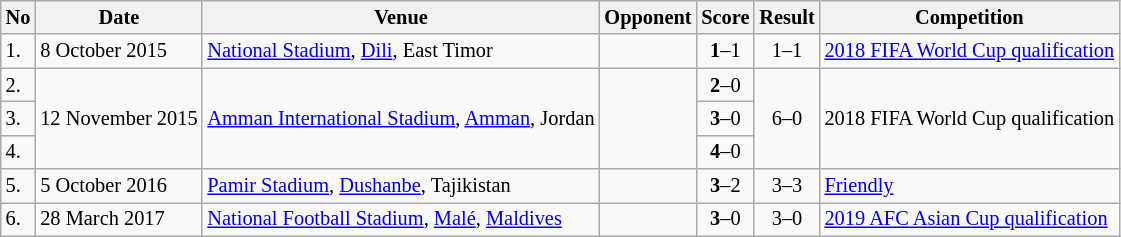<table class="wikitable" style="font-size:85%;">
<tr>
<th>No</th>
<th>Date</th>
<th>Venue</th>
<th>Opponent</th>
<th>Score</th>
<th>Result</th>
<th>Competition</th>
</tr>
<tr>
<td>1.</td>
<td>8 October 2015</td>
<td><a href='#'>National Stadium</a>, <a href='#'>Dili</a>, East Timor</td>
<td></td>
<td align=center><strong>1</strong>–1</td>
<td align=center>1–1</td>
<td><a href='#'>2018 FIFA World Cup qualification</a></td>
</tr>
<tr>
<td>2.</td>
<td rowspan=3>12 November 2015</td>
<td rowspan=3><a href='#'>Amman International Stadium</a>, <a href='#'>Amman</a>, Jordan</td>
<td rowspan=3></td>
<td align=center><strong>2</strong>–0</td>
<td rowspan="3" style="text-align:center">6–0</td>
<td rowspan=3>2018 FIFA World Cup qualification</td>
</tr>
<tr>
<td>3.</td>
<td align=center><strong>3</strong>–0</td>
</tr>
<tr>
<td>4.</td>
<td align=center><strong>4</strong>–0</td>
</tr>
<tr>
<td>5.</td>
<td>5 October 2016</td>
<td><a href='#'>Pamir Stadium</a>, <a href='#'>Dushanbe</a>, Tajikistan</td>
<td></td>
<td align=center><strong>3</strong>–2</td>
<td align=center>3–3</td>
<td><a href='#'>Friendly</a></td>
</tr>
<tr>
<td>6.</td>
<td>28 March 2017</td>
<td><a href='#'>National Football Stadium</a>, <a href='#'>Malé</a>, <a href='#'>Maldives</a></td>
<td></td>
<td align=center><strong>3</strong>–0</td>
<td align=center>3–0</td>
<td><a href='#'>2019 AFC Asian Cup qualification</a></td>
</tr>
</table>
